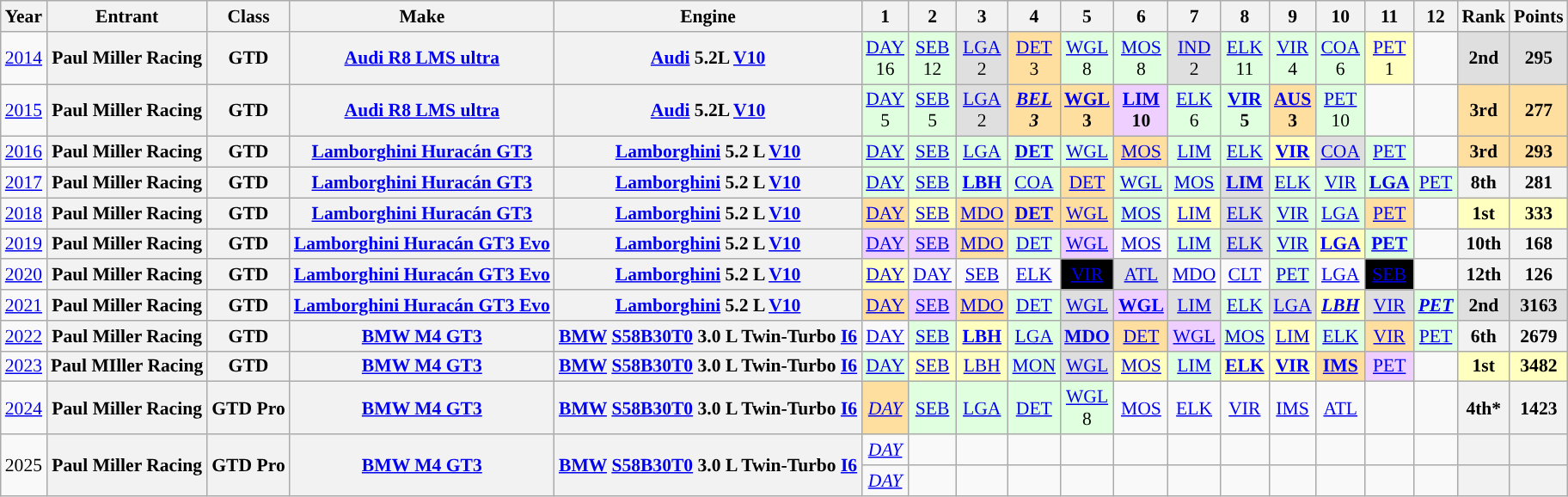<table class="wikitable" style="text-align:center; font-size:90%">
<tr>
<th>Year</th>
<th>Entrant</th>
<th>Class</th>
<th>Make</th>
<th>Engine</th>
<th>1</th>
<th>2</th>
<th>3</th>
<th>4</th>
<th>5</th>
<th>6</th>
<th>7</th>
<th>8</th>
<th>9</th>
<th>10</th>
<th>11</th>
<th>12</th>
<th>Rank</th>
<th>Points</th>
</tr>
<tr>
<td><a href='#'>2014</a></td>
<th>Paul Miller Racing</th>
<th>GTD</th>
<th><a href='#'>Audi R8 LMS ultra</a></th>
<th><a href='#'>Audi</a> 5.2L <a href='#'>V10</a></th>
<td style="background:#DFFFDF;"><a href='#'>DAY</a><br>16</td>
<td style="background:#DFFFDF;"><a href='#'>SEB</a><br>12</td>
<td style="background:#DFDFDF;"><a href='#'>LGA</a><br>2</td>
<td style="background:#FFDF9F;”"><a href='#'>DET</a><br>3</td>
<td style="background:#DFFFDF;"><a href='#'>WGL</a><br>8</td>
<td style="background:#DFFFDF;"><a href='#'>MOS</a><br>8</td>
<td style="background:#DFDFDF;"><a href='#'>IND</a><br>2</td>
<td style="background:#DFFFDF;"><a href='#'>ELK</a><br>11</td>
<td style="background:#DFFFDF;"><a href='#'>VIR</a><br>4</td>
<td style="background:#DFFFDF;"><a href='#'>COA</a><br>6</td>
<td style="background:#FFFFBF;”"><a href='#'>PET</a><br>1</td>
<td></td>
<th style="background:#DFDFDF;”">2nd</th>
<th style="background:#DFDFDF;”">295</th>
</tr>
<tr>
<td><a href='#'>2015</a></td>
<th>Paul Miller Racing</th>
<th>GTD</th>
<th><a href='#'>Audi R8 LMS ultra</a></th>
<th><a href='#'>Audi</a> 5.2L <a href='#'>V10</a></th>
<td style="background:#dfffdf;"><a href='#'>DAY</a><br>5</td>
<td style="background:#dfffdf;"><a href='#'>SEB</a><br>5</td>
<td style="background:#DFDFDF;"><a href='#'>LGA</a><br>2</td>
<td style="background:#FFDF9F;”"><strong><em><a href='#'>BEL</a><br>3</em></strong></td>
<td style="background:#FFDF9F;”"><strong><a href='#'>WGL</a><br>3</strong></td>
<td style="background:#EFCFFF;"><strong><a href='#'>LIM</a><br>10</strong></td>
<td style="background:#dfffdf;"><a href='#'>ELK</a><br>6</td>
<td style="background:#dfffdf;"><strong><a href='#'>VIR</a><br>5</strong></td>
<td style="background:#FFDF9F;”"><strong><a href='#'>AUS</a><br>3</strong></td>
<td style="background:#DFFFDF;"><a href='#'>PET</a><br>10</td>
<td></td>
<td></td>
<th style="background:#ffdf9f;">3rd</th>
<th style="background:#ffdf9f;">277</th>
</tr>
<tr>
<td><a href='#'>2016</a></td>
<th>Paul Miller Racing</th>
<th>GTD</th>
<th><a href='#'>Lamborghini Huracán GT3</a></th>
<th><a href='#'>Lamborghini</a> 5.2 L <a href='#'>V10</a></th>
<td style="background:#dfffdf;"><a href='#'>DAY</a><br></td>
<td style="background:#dfffdf;"><a href='#'>SEB</a><br></td>
<td style="background:#dfffdf;"><a href='#'>LGA</a><br></td>
<td style="background:#dfffdf;"><strong><a href='#'>DET</a></strong><br></td>
<td style="background:#dfffdf;"><a href='#'>WGL</a><br></td>
<td style="background:#ffdf9f;"><a href='#'>MOS</a><br></td>
<td style="background:#dfffdf;"><a href='#'>LIM</a><br></td>
<td style="background:#dfffdf;"><a href='#'>ELK</a><br></td>
<td style="background:#ffffbf;"><strong><a href='#'>VIR</a></strong><br></td>
<td style="background:#dfdfdf;"><a href='#'>COA</a><br></td>
<td style="background:#dfffdf;"><a href='#'>PET</a><br></td>
<td></td>
<th style="background:#ffdf9f;">3rd</th>
<th style="background:#ffdf9f;">293</th>
</tr>
<tr>
<td><a href='#'>2017</a></td>
<th>Paul Miller Racing</th>
<th>GTD</th>
<th><a href='#'>Lamborghini Huracán GT3</a></th>
<th><a href='#'>Lamborghini</a> 5.2 L <a href='#'>V10</a></th>
<td style="background:#dfffdf;"><a href='#'>DAY</a><br></td>
<td style="background:#dfffdf;"><a href='#'>SEB</a><br></td>
<td style="background:#dfffdf;"><strong><a href='#'>LBH</a></strong><br></td>
<td style="background:#dfffdf;"><a href='#'>COA</a><br></td>
<td style="background:#ffdf9f;"><a href='#'>DET</a><br></td>
<td style="background:#dfffdf;"><a href='#'>WGL</a><br></td>
<td style="background:#dfffdf;"><a href='#'>MOS</a><br></td>
<td style="background:#dfdfdf;"><strong><a href='#'>LIM</a></strong><br></td>
<td style="background:#dfffdf;"><a href='#'>ELK</a><br></td>
<td style="background:#dfffdf;"><a href='#'>VIR</a><br></td>
<td style="background:#dfffdf;"><strong><a href='#'>LGA</a></strong><br></td>
<td style="background:#dfffdf;"><a href='#'>PET</a><br></td>
<th>8th</th>
<th>281</th>
</tr>
<tr>
<td><a href='#'>2018</a></td>
<th>Paul Miller Racing</th>
<th>GTD</th>
<th><a href='#'>Lamborghini Huracán GT3</a></th>
<th><a href='#'>Lamborghini</a> 5.2 L <a href='#'>V10</a></th>
<td style="background:#ffdf9f;"><a href='#'>DAY</a><br></td>
<td style="background:#ffffbf;"><a href='#'>SEB</a><br></td>
<td style="background:#ffdf9f;"><a href='#'>MDO</a><br></td>
<td style="background:#ffdf9f;"><strong><a href='#'>DET</a></strong><br></td>
<td style="background:#ffdf9f;"><a href='#'>WGL</a><br></td>
<td style="background:#dfffdf;"><a href='#'>MOS</a><br></td>
<td style="background:#ffffbf;"><a href='#'>LIM</a><br></td>
<td style="background:#dfdfdf;"><a href='#'>ELK</a><br></td>
<td style="background:#dfffdf;"><a href='#'>VIR</a><br></td>
<td style="background:#dfffdf;"><a href='#'>LGA</a><br></td>
<td style="background:#ffdf9f;"><a href='#'>PET</a><br></td>
<td></td>
<th style="background:#ffffbf;">1st</th>
<th style="background:#ffffbf;">333</th>
</tr>
<tr>
<td><a href='#'>2019</a></td>
<th>Paul Miller Racing</th>
<th>GTD</th>
<th><a href='#'>Lamborghini Huracán GT3 Evo</a></th>
<th><a href='#'>Lamborghini</a> 5.2 L <a href='#'>V10</a></th>
<td style="background:#efcfff;"><a href='#'>DAY</a><br></td>
<td style="background:#efcfff;"><a href='#'>SEB</a><br></td>
<td style="background:#ffdf9f;"><a href='#'>MDO</a><br></td>
<td style="background:#dfffdf;"><a href='#'>DET</a><br></td>
<td style="background:#efcfff;"><a href='#'>WGL</a><br></td>
<td style="background:#;"><a href='#'>MOS</a><br></td>
<td style="background:#dfffdf;"><a href='#'>LIM</a><br></td>
<td style="background:#dfdfdf;"><a href='#'>ELK</a><br></td>
<td style="background:#dfffdf;"><a href='#'>VIR</a><br></td>
<td style="background:#ffffbf;"><strong><a href='#'>LGA</a></strong><br></td>
<td style="background:#dfffdf;"><a href='#'><strong>PET</strong></a><br></td>
<td></td>
<th>10th</th>
<th>168</th>
</tr>
<tr>
<td><a href='#'>2020</a></td>
<th>Paul Miller Racing</th>
<th>GTD</th>
<th><a href='#'>Lamborghini Huracán GT3 Evo</a></th>
<th><a href='#'>Lamborghini</a> 5.2 L <a href='#'>V10</a></th>
<td style="background:#ffffbf;"><a href='#'>DAY</a><br></td>
<td><a href='#'>DAY</a></td>
<td><a href='#'>SEB</a></td>
<td><a href='#'>ELK</a></td>
<td style="background:#000000;color:white"><span><a href='#'>VIR</a></span><br></td>
<td style="background:#dfdfdf;"><a href='#'>ATL</a><br></td>
<td><a href='#'>MDO</a></td>
<td><a href='#'>CLT</a></td>
<td style="background:#dfffdf;"><a href='#'>PET</a><br></td>
<td><a href='#'>LGA</a></td>
<td style="background:#000000;color:white"><a href='#'><span>SEB</span></a><br></td>
<td></td>
<th>12th</th>
<th>126</th>
</tr>
<tr>
<td><a href='#'>2021</a></td>
<th>Paul Miller Racing</th>
<th>GTD</th>
<th><a href='#'>Lamborghini Huracán GT3 Evo</a></th>
<th><a href='#'>Lamborghini</a> 5.2 L <a href='#'>V10</a></th>
<td style="background:#ffdf9f;"><a href='#'>DAY</a><br></td>
<td style="background:#efcfff;"><a href='#'>SEB</a><br></td>
<td style="background:#ffdf9f;"><a href='#'>MDO</a><br></td>
<td style="background:#dfffdf;"><a href='#'>DET</a><br></td>
<td style="background:#dfdfdf;"><a href='#'>WGL</a><br></td>
<td style="background:#efcfff;"><strong><a href='#'>WGL</a></strong><br></td>
<td style="background:#dfdfdf;"><a href='#'>LIM</a><br></td>
<td style="background:#dfffdf;"><a href='#'>ELK</a><br></td>
<td style="background:#dfdfdf;"><a href='#'>LGA</a><br></td>
<td style="background:#ffffbf;"><strong><em><a href='#'>LBH</a></em></strong><br></td>
<td style="background:#dfdfdf;"><a href='#'>VIR</a><br></td>
<td style="background:#dfffdf;"><strong><em><a href='#'>PET</a></em></strong><br></td>
<th style="background:#dfdfdf;">2nd</th>
<th style="background:#dfdfdf;">3163</th>
</tr>
<tr>
<td><a href='#'>2022</a></td>
<th>Paul Miller Racing</th>
<th>GTD</th>
<th><a href='#'>BMW M4 GT3</a></th>
<th><a href='#'>BMW</a> <a href='#'>S58B30T0</a> 3.0 L Twin-Turbo <a href='#'>I6</a></th>
<td style="background:"><a href='#'>DAY</a><br></td>
<td style="background:#DFFFDF;"><a href='#'>SEB</a><br></td>
<td style="background:#FFFFBF;"><strong><a href='#'>LBH</a></strong><br></td>
<td style="background:#DFFFDF;"><a href='#'>LGA</a><br></td>
<td style="background:#DFDFDF;"><strong><a href='#'>MDO</a></strong><br></td>
<td style="background:#FFDF9F;"><a href='#'>DET</a><br></td>
<td style="background:#EFCFFF;"><a href='#'>WGL</a><br></td>
<td style="background:#DFFFDF;"><a href='#'>MOS</a><br></td>
<td style="background:#ffffbf;"><a href='#'>LIM</a><br></td>
<td style="background:#dfffdf;"><a href='#'>ELK</a><br></td>
<td style="background:#ffdf9f;"><a href='#'>VIR</a><br></td>
<td style="background:#dfffdf;"><a href='#'>PET</a><br></td>
<th>6th</th>
<th>2679</th>
</tr>
<tr>
<td><a href='#'>2023</a></td>
<th>Paul MIller Racing</th>
<th>GTD</th>
<th><a href='#'>BMW M4 GT3</a></th>
<th><a href='#'>BMW</a> <a href='#'>S58B30T0</a> 3.0 L Twin-Turbo <a href='#'>I6</a></th>
<td style="background:#DFFFDF;"><a href='#'>DAY</a><br></td>
<td style="background:#FFFFBF;"><a href='#'>SEB</a><br></td>
<td style="background:#FFFFBF;"><a href='#'>LBH</a><br></td>
<td style="background:#dfffdf;"><a href='#'>MON</a><br></td>
<td style="background:#DFDFDF;"><a href='#'>WGL</a><br></td>
<td style="background:#FFFFBF;"><a href='#'>MOS</a><br></td>
<td style="background:#DFFFDF;"><a href='#'>LIM</a><br></td>
<td style="background:#FFFFBF;"><strong><a href='#'>ELK</a><br></strong></td>
<td style="background:#FFFFBF;"><strong><a href='#'>VIR</a><br></strong></td>
<td style="background:#ffdf9f;"><strong><a href='#'>IMS</a><br></strong></td>
<td style="background:#EFCFFF;"><a href='#'>PET</a><br></td>
<td></td>
<th style="background:#FFFFBF;”">1st</th>
<th style="background:#FFFFBF;”">3482</th>
</tr>
<tr>
<td><a href='#'>2024</a></td>
<th>Paul Miller Racing</th>
<th>GTD Pro</th>
<th><a href='#'>BMW M4 GT3</a></th>
<th><a href='#'>BMW</a> <a href='#'>S58B30T0</a> 3.0 L Twin-Turbo <a href='#'>I6</a></th>
<td style="background:#ffdf9f;"><em><a href='#'>DAY</a><br></em></td>
<td style="background:#dfffdf;"><a href='#'>SEB</a><br></td>
<td style="background:#dfffdf;"><a href='#'>LGA</a><br></td>
<td style="background:#dfffdf;"><a href='#'>DET</a><br></td>
<td style="background:#dfffdf;"><a href='#'>WGL</a><br>8</td>
<td style="background:#;"><a href='#'>MOS</a><br></td>
<td style="background:#;"><a href='#'>ELK</a><br></td>
<td style="background:#;"><a href='#'>VIR</a><br></td>
<td style="background:#;"><a href='#'>IMS</a><br></td>
<td style="background:#;"><a href='#'>ATL</a><br></td>
<td></td>
<td></td>
<th style="background:#;">4th*</th>
<th style="background:#;">1423</th>
</tr>
<tr>
<td rowspan="2">2025</td>
<th rowspan="2">Paul Miller Racing</th>
<th rowspan="2">GTD Pro</th>
<th rowspan="2"><a href='#'>BMW M4 GT3</a></th>
<th rowspan="2"><a href='#'>BMW</a> <a href='#'>S58B30T0</a> 3.0 L Twin-Turbo <a href='#'>I6</a></th>
<td><em><a href='#'>DAY</a></em></td>
<td></td>
<td></td>
<td></td>
<td></td>
<td></td>
<td></td>
<td></td>
<td></td>
<td></td>
<td></td>
<td></td>
<th></th>
<th></th>
</tr>
<tr>
<td><em><a href='#'>DAY</a></em></td>
<td></td>
<td></td>
<td></td>
<td></td>
<td></td>
<td></td>
<td></td>
<td></td>
<td></td>
<td></td>
<td></td>
<th></th>
<th></th>
</tr>
</table>
